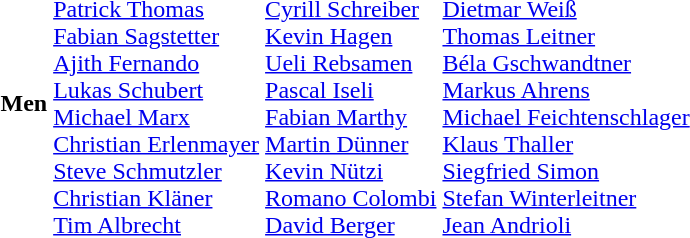<table>
<tr>
<th scope="row">Men</th>
<td><br><a href='#'>Patrick Thomas</a><br><a href='#'>Fabian Sagstetter</a><br><a href='#'>Ajith Fernando</a><br><a href='#'>Lukas Schubert</a><br><a href='#'>Michael Marx</a><br><a href='#'>Christian Erlenmayer</a><br><a href='#'>Steve Schmutzler</a><br><a href='#'>Christian Kläner</a><br><a href='#'>Tim Albrecht</a></td>
<td><br><a href='#'>Cyrill Schreiber</a><br><a href='#'>Kevin Hagen</a><br><a href='#'>Ueli Rebsamen</a><br><a href='#'>Pascal Iseli</a><br><a href='#'>Fabian Marthy</a><br><a href='#'>Martin Dünner</a><br><a href='#'>Kevin Nützi</a><br><a href='#'>Romano Colombi</a><br><a href='#'>David Berger</a></td>
<td><br><a href='#'>Dietmar Weiß</a><br><a href='#'>Thomas Leitner</a><br><a href='#'>Béla Gschwandtner</a><br><a href='#'>Markus Ahrens</a><br><a href='#'>Michael Feichtenschlager</a><br><a href='#'>Klaus Thaller</a><br><a href='#'>Siegfried Simon</a><br><a href='#'>Stefan Winterleitner</a><br><a href='#'>Jean Andrioli</a></td>
</tr>
</table>
